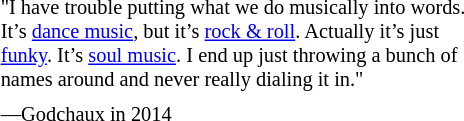<table class="toccolours" style="float: right; margin-left: 1em; margin-right: 2em; font-size: 85%; background:offwhite; color:black; width:24em; max-width: 40%;" cellspacing="5">
<tr>
<td style="text-align: left;">"I have trouble putting what we do musically into words. It’s <a href='#'>dance music</a>, but it’s <a href='#'>rock & roll</a>. Actually it’s just <a href='#'>funky</a>. It’s <a href='#'>soul music</a>. I end up just throwing a bunch of names around and never really dialing it in."</td>
</tr>
<tr>
<td style="text-align: left;">—Godchaux in 2014</td>
</tr>
</table>
